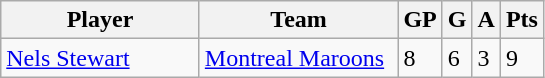<table class="wikitable">
<tr>
<th bgcolor="#DDDDFF" width="125">Player</th>
<th bgcolor="#DDDDFF" width="125">Team</th>
<th bgcolor="#DDDDFF" width="5">GP</th>
<th bgcolor="#DDDDFF" width="5">G</th>
<th bgcolor="#DDDDFF" width="5">A</th>
<th bgcolor="#DDDDFF" width="5">Pts</th>
</tr>
<tr>
<td><a href='#'>Nels Stewart</a></td>
<td><a href='#'>Montreal Maroons</a></td>
<td>8</td>
<td>6</td>
<td>3</td>
<td>9</td>
</tr>
</table>
